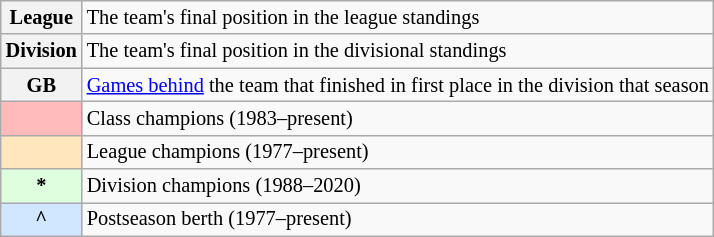<table class="wikitable plainrowheaders" style="font-size:85%">
<tr>
<th scope="row" style="text-align:center"><strong>League</strong></th>
<td>The team's final position in the league standings</td>
</tr>
<tr>
<th scope="row" style="text-align:center"><strong>Division</strong></th>
<td>The team's final position in the divisional standings</td>
</tr>
<tr>
<th scope="row" style="text-align:center"><strong>GB</strong></th>
<td><a href='#'>Games behind</a> the team that finished in first place in the division that season</td>
</tr>
<tr>
<th scope="row" style="text-align:center; background-color:#FFBBBB"></th>
<td>Class champions (1983–present)</td>
</tr>
<tr>
<th scope="row" style="text-align:center; background-color:#FFE6BD"></th>
<td>League champions (1977–present)</td>
</tr>
<tr>
<th scope="row" style="text-align:center; background-color:#DDFFDD">*</th>
<td>Division champions (1988–2020)</td>
</tr>
<tr>
<th scope="row" style="text-align:center; background-color:#D0E7FF">^</th>
<td>Postseason berth (1977–present)</td>
</tr>
</table>
